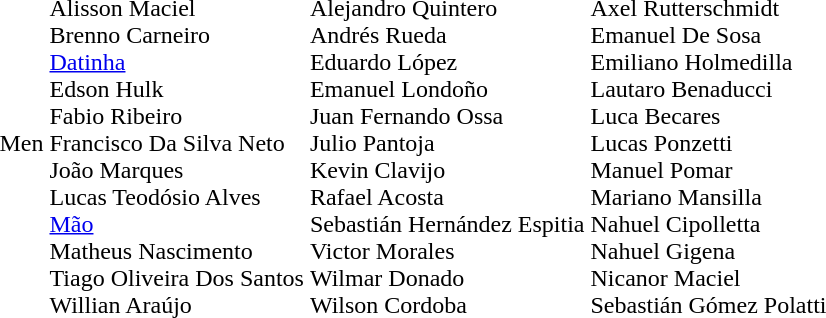<table>
<tr>
<td>Men</td>
<td nowrap><br>Alisson Maciel<br>Brenno Carneiro<br><a href='#'>Datinha</a><br>Edson Hulk<br>Fabio Ribeiro<br>Francisco Da Silva Neto<br>João Marques<br>Lucas Teodósio Alves<br><a href='#'>Mão</a><br>Matheus Nascimento<br>Tiago Oliveira Dos Santos<br>Willian Araújo</td>
<td nowrap><br>Alejandro Quintero<br>Andrés Rueda<br>Eduardo López<br>Emanuel Londoño<br>Juan Fernando Ossa<br>Julio Pantoja<br>Kevin Clavijo<br>Rafael Acosta<br>Sebastián Hernández Espitia<br>Victor Morales<br>Wilmar Donado<br>Wilson Cordoba</td>
<td nowrap><br>Axel Rutterschmidt<br>Emanuel De Sosa<br>Emiliano Holmedilla<br>Lautaro Benaducci<br>Luca Becares<br>Lucas Ponzetti<br>Manuel Pomar<br>Mariano Mansilla<br>Nahuel Cipolletta<br>Nahuel Gigena<br>Nicanor Maciel<br>Sebastián Gómez Polatti</td>
</tr>
</table>
